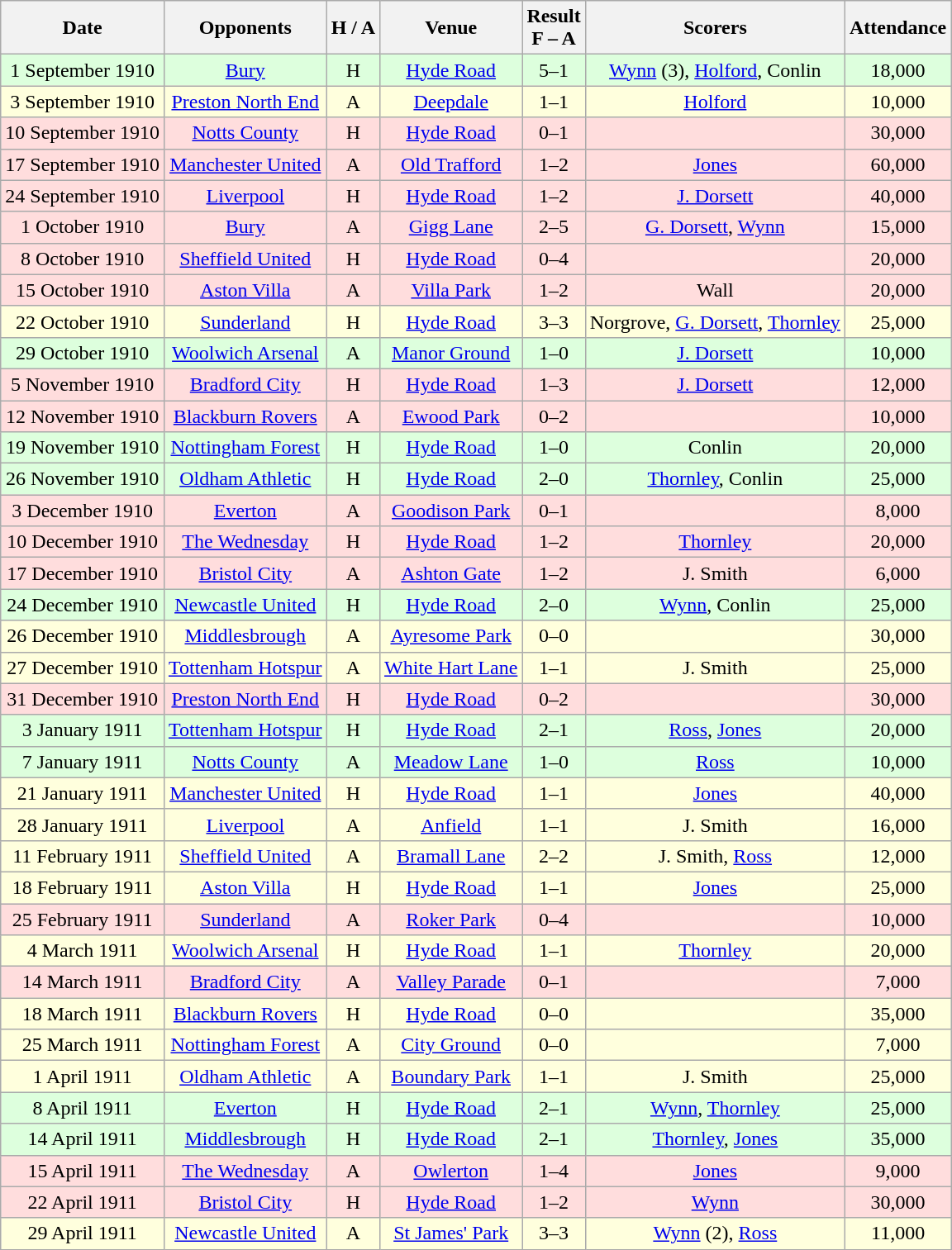<table class="wikitable" style="text-align:center">
<tr>
<th>Date</th>
<th>Opponents</th>
<th>H / A</th>
<th>Venue</th>
<th>Result<br>F – A</th>
<th>Scorers</th>
<th>Attendance</th>
</tr>
<tr bgcolor="#ddffdd">
<td>1 September 1910</td>
<td><a href='#'>Bury</a></td>
<td>H</td>
<td><a href='#'>Hyde Road</a></td>
<td>5–1</td>
<td><a href='#'>Wynn</a> (3), <a href='#'>Holford</a>, Conlin</td>
<td>18,000</td>
</tr>
<tr bgcolor="#ffffdd">
<td>3 September 1910</td>
<td><a href='#'>Preston North End</a></td>
<td>A</td>
<td><a href='#'>Deepdale</a></td>
<td>1–1</td>
<td><a href='#'>Holford</a></td>
<td>10,000</td>
</tr>
<tr bgcolor="#ffdddd">
<td>10 September 1910</td>
<td><a href='#'>Notts County</a></td>
<td>H</td>
<td><a href='#'>Hyde Road</a></td>
<td>0–1</td>
<td></td>
<td>30,000</td>
</tr>
<tr bgcolor="#ffdddd">
<td>17 September 1910</td>
<td><a href='#'>Manchester United</a></td>
<td>A</td>
<td><a href='#'>Old Trafford</a></td>
<td>1–2</td>
<td><a href='#'>Jones</a></td>
<td>60,000</td>
</tr>
<tr bgcolor="#ffdddd">
<td>24 September 1910</td>
<td><a href='#'>Liverpool</a></td>
<td>H</td>
<td><a href='#'>Hyde Road</a></td>
<td>1–2</td>
<td><a href='#'>J. Dorsett</a></td>
<td>40,000</td>
</tr>
<tr bgcolor="#ffdddd">
<td>1 October 1910</td>
<td><a href='#'>Bury</a></td>
<td>A</td>
<td><a href='#'>Gigg Lane</a></td>
<td>2–5</td>
<td><a href='#'>G. Dorsett</a>, <a href='#'>Wynn</a></td>
<td>15,000</td>
</tr>
<tr bgcolor="#ffdddd">
<td>8 October 1910</td>
<td><a href='#'>Sheffield United</a></td>
<td>H</td>
<td><a href='#'>Hyde Road</a></td>
<td>0–4</td>
<td></td>
<td>20,000</td>
</tr>
<tr bgcolor="#ffdddd">
<td>15 October 1910</td>
<td><a href='#'>Aston Villa</a></td>
<td>A</td>
<td><a href='#'>Villa Park</a></td>
<td>1–2</td>
<td>Wall</td>
<td>20,000</td>
</tr>
<tr bgcolor="#ffffdd">
<td>22 October 1910</td>
<td><a href='#'>Sunderland</a></td>
<td>H</td>
<td><a href='#'>Hyde Road</a></td>
<td>3–3</td>
<td>Norgrove, <a href='#'>G. Dorsett</a>, <a href='#'>Thornley</a></td>
<td>25,000</td>
</tr>
<tr bgcolor="#ddffdd">
<td>29 October 1910</td>
<td><a href='#'>Woolwich Arsenal</a></td>
<td>A</td>
<td><a href='#'>Manor Ground</a></td>
<td>1–0</td>
<td><a href='#'>J. Dorsett</a></td>
<td>10,000</td>
</tr>
<tr bgcolor="#ffdddd">
<td>5 November 1910</td>
<td><a href='#'>Bradford City</a></td>
<td>H</td>
<td><a href='#'>Hyde Road</a></td>
<td>1–3</td>
<td><a href='#'>J. Dorsett</a></td>
<td>12,000</td>
</tr>
<tr bgcolor="#ffdddd">
<td>12 November 1910</td>
<td><a href='#'>Blackburn Rovers</a></td>
<td>A</td>
<td><a href='#'>Ewood Park</a></td>
<td>0–2</td>
<td></td>
<td>10,000</td>
</tr>
<tr bgcolor="#ddffdd">
<td>19 November 1910</td>
<td><a href='#'>Nottingham Forest</a></td>
<td>H</td>
<td><a href='#'>Hyde Road</a></td>
<td>1–0</td>
<td>Conlin</td>
<td>20,000</td>
</tr>
<tr bgcolor="#ddffdd">
<td>26 November 1910</td>
<td><a href='#'>Oldham Athletic</a></td>
<td>H</td>
<td><a href='#'>Hyde Road</a></td>
<td>2–0</td>
<td><a href='#'>Thornley</a>, Conlin</td>
<td>25,000</td>
</tr>
<tr bgcolor="#ffdddd">
<td>3 December 1910</td>
<td><a href='#'>Everton</a></td>
<td>A</td>
<td><a href='#'>Goodison Park</a></td>
<td>0–1</td>
<td></td>
<td>8,000</td>
</tr>
<tr bgcolor="#ffdddd">
<td>10 December 1910</td>
<td><a href='#'>The Wednesday</a></td>
<td>H</td>
<td><a href='#'>Hyde Road</a></td>
<td>1–2</td>
<td><a href='#'>Thornley</a></td>
<td>20,000</td>
</tr>
<tr bgcolor="#ffdddd">
<td>17 December 1910</td>
<td><a href='#'>Bristol City</a></td>
<td>A</td>
<td><a href='#'>Ashton Gate</a></td>
<td>1–2</td>
<td>J. Smith</td>
<td>6,000</td>
</tr>
<tr bgcolor="#ddffdd">
<td>24 December 1910</td>
<td><a href='#'>Newcastle United</a></td>
<td>H</td>
<td><a href='#'>Hyde Road</a></td>
<td>2–0</td>
<td><a href='#'>Wynn</a>, Conlin</td>
<td>25,000</td>
</tr>
<tr bgcolor="#ffffdd">
<td>26 December 1910</td>
<td><a href='#'>Middlesbrough</a></td>
<td>A</td>
<td><a href='#'>Ayresome Park</a></td>
<td>0–0</td>
<td></td>
<td>30,000</td>
</tr>
<tr bgcolor="#ffffdd">
<td>27 December 1910</td>
<td><a href='#'>Tottenham Hotspur</a></td>
<td>A</td>
<td><a href='#'>White Hart Lane</a></td>
<td>1–1</td>
<td>J. Smith</td>
<td>25,000</td>
</tr>
<tr bgcolor="#ffdddd">
<td>31 December 1910</td>
<td><a href='#'>Preston North End</a></td>
<td>H</td>
<td><a href='#'>Hyde Road</a></td>
<td>0–2</td>
<td></td>
<td>30,000</td>
</tr>
<tr bgcolor="#ddffdd">
<td>3 January 1911</td>
<td><a href='#'>Tottenham Hotspur</a></td>
<td>H</td>
<td><a href='#'>Hyde Road</a></td>
<td>2–1</td>
<td><a href='#'>Ross</a>, <a href='#'>Jones</a></td>
<td>20,000</td>
</tr>
<tr bgcolor="#ddffdd">
<td>7 January 1911</td>
<td><a href='#'>Notts County</a></td>
<td>A</td>
<td><a href='#'>Meadow Lane</a></td>
<td>1–0</td>
<td><a href='#'>Ross</a></td>
<td>10,000</td>
</tr>
<tr bgcolor="#ffffdd">
<td>21 January 1911</td>
<td><a href='#'>Manchester United</a></td>
<td>H</td>
<td><a href='#'>Hyde Road</a></td>
<td>1–1</td>
<td><a href='#'>Jones</a></td>
<td>40,000</td>
</tr>
<tr bgcolor="#ffffdd">
<td>28 January 1911</td>
<td><a href='#'>Liverpool</a></td>
<td>A</td>
<td><a href='#'>Anfield</a></td>
<td>1–1</td>
<td>J. Smith</td>
<td>16,000</td>
</tr>
<tr bgcolor="#ffffdd">
<td>11 February 1911</td>
<td><a href='#'>Sheffield United</a></td>
<td>A</td>
<td><a href='#'>Bramall Lane</a></td>
<td>2–2</td>
<td>J. Smith, <a href='#'>Ross</a></td>
<td>12,000</td>
</tr>
<tr bgcolor="#ffffdd">
<td>18 February 1911</td>
<td><a href='#'>Aston Villa</a></td>
<td>H</td>
<td><a href='#'>Hyde Road</a></td>
<td>1–1</td>
<td><a href='#'>Jones</a></td>
<td>25,000</td>
</tr>
<tr bgcolor="#ffdddd">
<td>25 February 1911</td>
<td><a href='#'>Sunderland</a></td>
<td>A</td>
<td><a href='#'>Roker Park</a></td>
<td>0–4</td>
<td></td>
<td>10,000</td>
</tr>
<tr bgcolor="#ffffdd">
<td>4 March 1911</td>
<td><a href='#'>Woolwich Arsenal</a></td>
<td>H</td>
<td><a href='#'>Hyde Road</a></td>
<td>1–1</td>
<td><a href='#'>Thornley</a></td>
<td>20,000</td>
</tr>
<tr bgcolor="#ffdddd">
<td>14 March 1911</td>
<td><a href='#'>Bradford City</a></td>
<td>A</td>
<td><a href='#'>Valley Parade</a></td>
<td>0–1</td>
<td></td>
<td>7,000</td>
</tr>
<tr bgcolor="#ffffdd">
<td>18 March 1911</td>
<td><a href='#'>Blackburn Rovers</a></td>
<td>H</td>
<td><a href='#'>Hyde Road</a></td>
<td>0–0</td>
<td></td>
<td>35,000</td>
</tr>
<tr bgcolor="#ffffdd">
<td>25 March 1911</td>
<td><a href='#'>Nottingham Forest</a></td>
<td>A</td>
<td><a href='#'>City Ground</a></td>
<td>0–0</td>
<td></td>
<td>7,000</td>
</tr>
<tr bgcolor="#ffffdd">
<td>1 April 1911</td>
<td><a href='#'>Oldham Athletic</a></td>
<td>A</td>
<td><a href='#'>Boundary Park</a></td>
<td>1–1</td>
<td>J. Smith</td>
<td>25,000</td>
</tr>
<tr bgcolor="#ddffdd">
<td>8 April 1911</td>
<td><a href='#'>Everton</a></td>
<td>H</td>
<td><a href='#'>Hyde Road</a></td>
<td>2–1</td>
<td><a href='#'>Wynn</a>, <a href='#'>Thornley</a></td>
<td>25,000</td>
</tr>
<tr bgcolor="#ddffdd">
<td>14 April 1911</td>
<td><a href='#'>Middlesbrough</a></td>
<td>H</td>
<td><a href='#'>Hyde Road</a></td>
<td>2–1</td>
<td><a href='#'>Thornley</a>, <a href='#'>Jones</a></td>
<td>35,000</td>
</tr>
<tr bgcolor="#ffdddd">
<td>15 April 1911</td>
<td><a href='#'>The Wednesday</a></td>
<td>A</td>
<td><a href='#'>Owlerton</a></td>
<td>1–4</td>
<td><a href='#'>Jones</a></td>
<td>9,000</td>
</tr>
<tr bgcolor="#ffdddd">
<td>22 April 1911</td>
<td><a href='#'>Bristol City</a></td>
<td>H</td>
<td><a href='#'>Hyde Road</a></td>
<td>1–2</td>
<td><a href='#'>Wynn</a></td>
<td>30,000</td>
</tr>
<tr bgcolor="#ffffdd">
<td>29 April 1911</td>
<td><a href='#'>Newcastle United</a></td>
<td>A</td>
<td><a href='#'>St James' Park</a></td>
<td>3–3</td>
<td><a href='#'>Wynn</a> (2), <a href='#'>Ross</a></td>
<td>11,000</td>
</tr>
</table>
